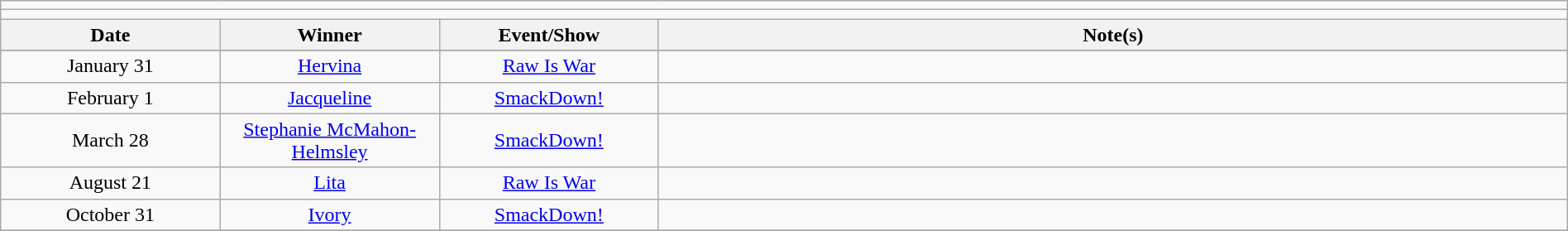<table class="wikitable" style="text-align:center; width:100%;">
<tr>
<td colspan="5"></td>
</tr>
<tr>
<td colspan="5"><strong></strong></td>
</tr>
<tr>
<th width=14%>Date</th>
<th width=14%>Winner</th>
<th width=14%>Event/Show</th>
<th width=58%>Note(s)</th>
</tr>
<tr>
</tr>
<tr>
<td>January 31</td>
<td><a href='#'>Hervina</a></td>
<td><a href='#'>Raw Is War</a></td>
<td align=left></td>
</tr>
<tr>
<td>February 1</td>
<td><a href='#'>Jacqueline</a></td>
<td><a href='#'>SmackDown!</a></td>
<td align=left></td>
</tr>
<tr>
<td>March 28</td>
<td><a href='#'>Stephanie McMahon-Helmsley</a></td>
<td><a href='#'>SmackDown!</a></td>
<td align=left></td>
</tr>
<tr>
<td>August 21</td>
<td><a href='#'>Lita</a></td>
<td><a href='#'>Raw Is War</a></td>
<td align=left></td>
</tr>
<tr>
<td>October 31</td>
<td><a href='#'>Ivory</a></td>
<td><a href='#'>SmackDown!</a></td>
<td align=left></td>
</tr>
<tr>
</tr>
</table>
